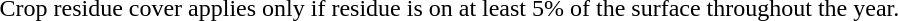<table>
<tr>
<td> Crop residue cover applies only if residue is on at least 5% of the surface throughout the year.</td>
</tr>
</table>
